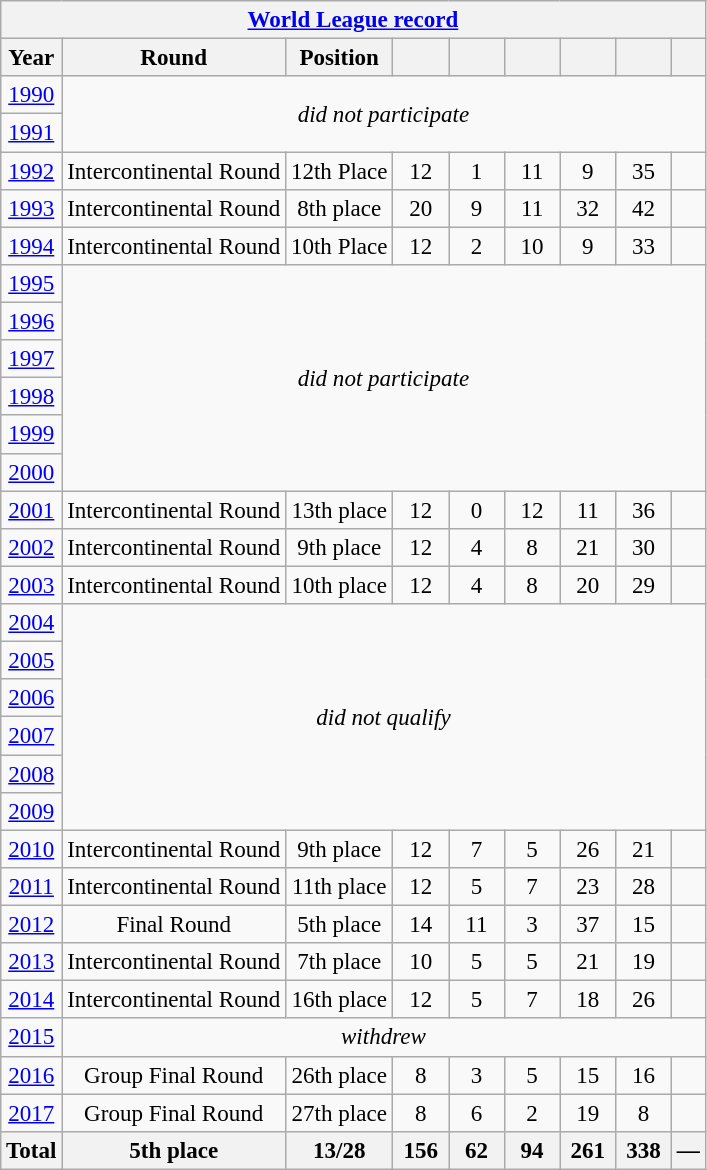<table class="wikitable" style="text-align: center;font-size:96%;">
<tr>
<th colspan=9><a href='#'>World League record</a></th>
</tr>
<tr>
<th>Year</th>
<th>Round</th>
<th>Position</th>
<th width=30></th>
<th width=30></th>
<th width=30></th>
<th width=30></th>
<th width=30></th>
<th></th>
</tr>
<tr>
<td> <a href='#'>1990</a></td>
<td rowspan=2 colspan=8><em>did not participate</em></td>
</tr>
<tr>
<td> <a href='#'>1991</a></td>
</tr>
<tr>
<td> <a href='#'>1992</a></td>
<td>Intercontinental Round</td>
<td>12th Place</td>
<td>12</td>
<td>1</td>
<td>11</td>
<td>9</td>
<td>35</td>
<td></td>
</tr>
<tr>
<td> <a href='#'>1993</a></td>
<td>Intercontinental Round</td>
<td>8th place</td>
<td>20</td>
<td>9</td>
<td>11</td>
<td>32</td>
<td>42</td>
<td></td>
</tr>
<tr>
<td> <a href='#'>1994</a></td>
<td>Intercontinental Round</td>
<td>10th Place</td>
<td>12</td>
<td>2</td>
<td>10</td>
<td>9</td>
<td>33</td>
<td></td>
</tr>
<tr>
<td> <a href='#'>1995</a></td>
<td rowspan=6 colspan=8><em>did not participate</em></td>
</tr>
<tr>
<td> <a href='#'>1996</a></td>
</tr>
<tr>
<td> <a href='#'>1997</a></td>
</tr>
<tr>
<td> <a href='#'>1998</a></td>
</tr>
<tr>
<td> <a href='#'>1999</a></td>
</tr>
<tr>
<td> <a href='#'>2000</a></td>
</tr>
<tr>
<td> <a href='#'>2001</a></td>
<td>Intercontinental Round</td>
<td>13th place</td>
<td>12</td>
<td>0</td>
<td>12</td>
<td>11</td>
<td>36</td>
<td></td>
</tr>
<tr>
<td> <a href='#'>2002</a></td>
<td>Intercontinental Round</td>
<td>9th place</td>
<td>12</td>
<td>4</td>
<td>8</td>
<td>21</td>
<td>30</td>
<td></td>
</tr>
<tr>
<td> <a href='#'>2003</a></td>
<td>Intercontinental Round</td>
<td>10th place</td>
<td>12</td>
<td>4</td>
<td>8</td>
<td>20</td>
<td>29</td>
<td></td>
</tr>
<tr>
<td> <a href='#'>2004</a></td>
<td rowspan=6 colspan=8><em>did not qualify</em></td>
</tr>
<tr>
<td> <a href='#'>2005</a></td>
</tr>
<tr>
<td> <a href='#'>2006</a></td>
</tr>
<tr>
<td> <a href='#'>2007</a></td>
</tr>
<tr>
<td> <a href='#'>2008</a></td>
</tr>
<tr>
<td> <a href='#'>2009</a></td>
</tr>
<tr>
<td> <a href='#'>2010</a></td>
<td>Intercontinental Round</td>
<td>9th place</td>
<td>12</td>
<td>7</td>
<td>5</td>
<td>26</td>
<td>21</td>
<td></td>
</tr>
<tr>
<td> <a href='#'>2011</a></td>
<td>Intercontinental Round</td>
<td>11th place</td>
<td>12</td>
<td>5</td>
<td>7</td>
<td>23</td>
<td>28</td>
<td></td>
</tr>
<tr>
<td> <a href='#'>2012</a></td>
<td>Final Round</td>
<td>5th place</td>
<td>14</td>
<td>11</td>
<td>3</td>
<td>37</td>
<td>15</td>
<td></td>
</tr>
<tr>
<td> <a href='#'>2013</a></td>
<td>Intercontinental Round</td>
<td>7th place</td>
<td>10</td>
<td>5</td>
<td>5</td>
<td>21</td>
<td>19</td>
<td></td>
</tr>
<tr>
<td> <a href='#'>2014</a></td>
<td>Intercontinental Round</td>
<td>16th place</td>
<td>12</td>
<td>5</td>
<td>7</td>
<td>18</td>
<td>26</td>
<td></td>
</tr>
<tr>
<td> <a href='#'>2015</a></td>
<td colspan=8><em>withdrew</em></td>
</tr>
<tr>
<td> <a href='#'>2016</a></td>
<td>Group Final Round</td>
<td>26th place</td>
<td>8</td>
<td>3</td>
<td>5</td>
<td>15</td>
<td>16</td>
<td></td>
</tr>
<tr>
<td> <a href='#'>2017</a></td>
<td>Group Final  Round</td>
<td>27th place</td>
<td>8</td>
<td>6</td>
<td>2</td>
<td>19</td>
<td>8</td>
<td></td>
</tr>
<tr>
<th>Total</th>
<th>5th place</th>
<th>13/28</th>
<th>156</th>
<th>62</th>
<th>94</th>
<th>261</th>
<th>338</th>
<th>—</th>
</tr>
</table>
